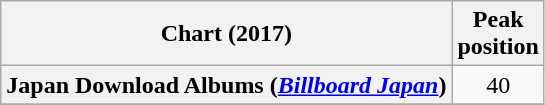<table class="wikitable sortable plainrowheaders" style="text-align:center">
<tr>
<th scope="col">Chart (2017)</th>
<th scope="col">Peak<br>position</th>
</tr>
<tr>
<th scope="row">Japan Download Albums (<em><a href='#'>Billboard Japan</a></em>)</th>
<td>40</td>
</tr>
<tr>
</tr>
</table>
